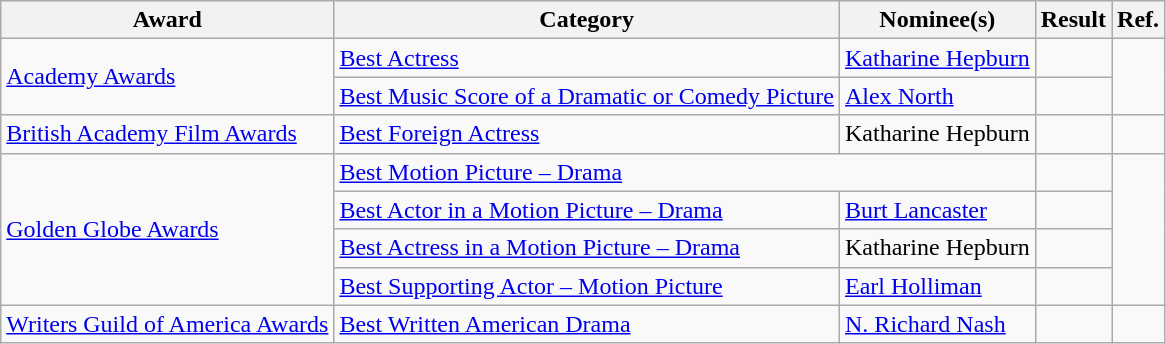<table class="wikitable plainrowheaders">
<tr>
<th>Award</th>
<th>Category</th>
<th>Nominee(s)</th>
<th>Result</th>
<th>Ref.</th>
</tr>
<tr>
<td rowspan="2"><a href='#'>Academy Awards</a></td>
<td><a href='#'>Best Actress</a></td>
<td><a href='#'>Katharine Hepburn</a></td>
<td></td>
<td align="center" rowspan="2"></td>
</tr>
<tr>
<td><a href='#'>Best Music Score of a Dramatic or Comedy Picture</a></td>
<td><a href='#'>Alex North</a></td>
<td></td>
</tr>
<tr>
<td><a href='#'>British Academy Film Awards</a></td>
<td><a href='#'>Best Foreign Actress</a></td>
<td>Katharine Hepburn</td>
<td></td>
<td align="center"></td>
</tr>
<tr>
<td rowspan="4"><a href='#'>Golden Globe Awards</a></td>
<td colspan="2"><a href='#'>Best Motion Picture – Drama</a></td>
<td></td>
<td align="center" rowspan="4"></td>
</tr>
<tr>
<td><a href='#'>Best Actor in a Motion Picture – Drama</a></td>
<td><a href='#'>Burt Lancaster</a></td>
<td></td>
</tr>
<tr>
<td><a href='#'>Best Actress in a Motion Picture – Drama</a></td>
<td>Katharine Hepburn</td>
<td></td>
</tr>
<tr>
<td><a href='#'>Best Supporting Actor – Motion Picture</a></td>
<td><a href='#'>Earl Holliman</a></td>
<td></td>
</tr>
<tr>
<td><a href='#'>Writers Guild of America Awards</a></td>
<td><a href='#'>Best Written American Drama</a></td>
<td><a href='#'>N. Richard Nash</a></td>
<td></td>
<td align="center"></td>
</tr>
</table>
